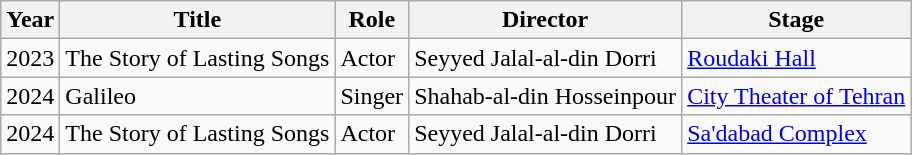<table class="wikitable">
<tr>
<th>Year</th>
<th>Title</th>
<th>Role</th>
<th>Director</th>
<th>Stage</th>
</tr>
<tr>
<td>2023</td>
<td>The Story of Lasting Songs</td>
<td>Actor</td>
<td>Seyyed Jalal-al-din Dorri</td>
<td><a href='#'>Roudaki Hall</a></td>
</tr>
<tr>
<td>2024</td>
<td>Galileo</td>
<td>Singer</td>
<td>Shahab-al-din Hosseinpour</td>
<td><a href='#'>City Theater of Tehran</a></td>
</tr>
<tr>
<td>2024</td>
<td>The Story of Lasting Songs</td>
<td>Actor</td>
<td>Seyyed Jalal-al-din Dorri</td>
<td><a href='#'>Sa'dabad Complex</a></td>
</tr>
</table>
